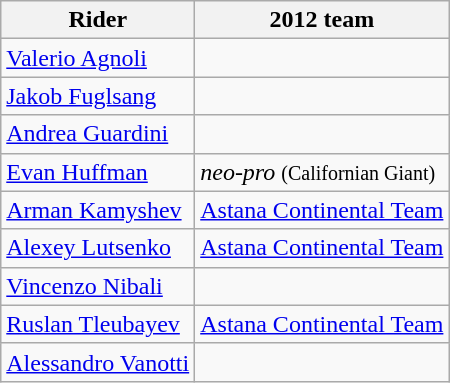<table class="wikitable">
<tr>
<th>Rider</th>
<th>2012 team</th>
</tr>
<tr>
<td><a href='#'>Valerio Agnoli</a></td>
<td></td>
</tr>
<tr>
<td><a href='#'>Jakob Fuglsang</a></td>
<td></td>
</tr>
<tr>
<td><a href='#'>Andrea Guardini</a></td>
<td></td>
</tr>
<tr>
<td><a href='#'>Evan Huffman</a></td>
<td><em>neo-pro</em> <small>(Californian Giant)</small></td>
</tr>
<tr>
<td><a href='#'>Arman Kamyshev</a></td>
<td><a href='#'>Astana Continental Team</a></td>
</tr>
<tr>
<td><a href='#'>Alexey Lutsenko</a></td>
<td><a href='#'>Astana Continental Team</a></td>
</tr>
<tr>
<td><a href='#'>Vincenzo Nibali</a></td>
<td></td>
</tr>
<tr>
<td><a href='#'>Ruslan Tleubayev</a></td>
<td><a href='#'>Astana Continental Team</a></td>
</tr>
<tr>
<td><a href='#'>Alessandro Vanotti</a></td>
<td></td>
</tr>
</table>
